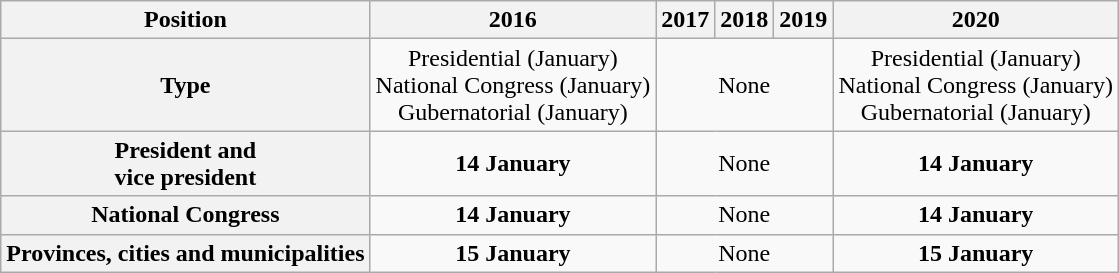<table class=wikitable style="text-align:center;">
<tr>
<th>Position</th>
<th>2016</th>
<th>2017</th>
<th>2018</th>
<th>2019</th>
<th>2020</th>
</tr>
<tr>
<th>Type</th>
<td>Presidential (January)<br>National Congress (January)<br>Gubernatorial (January)</td>
<td colspan=3>None</td>
<td>Presidential (January)<br>National Congress (January)<br>Gubernatorial (January)</td>
</tr>
<tr>
<th>President and<br>vice president</th>
<td><strong>14 January</strong></td>
<td colspan=3>None</td>
<td><strong>14 January</strong></td>
</tr>
<tr>
<th>National Congress</th>
<td><strong>14 January</strong></td>
<td colspan=3>None</td>
<td><strong>14 January</strong></td>
</tr>
<tr>
<th>Provinces, cities and municipalities</th>
<td><strong>15 January</strong></td>
<td colspan=3>None</td>
<td><strong>15 January</strong></td>
</tr>
</table>
